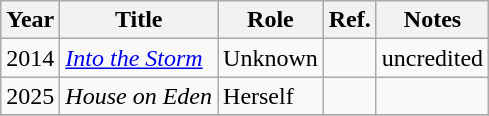<table class="wikitable sortable">
<tr>
<th width=30px>Year</th>
<th>Title</th>
<th>Role</th>
<th>Ref.</th>
<th>Notes</th>
</tr>
<tr>
<td>2014</td>
<td><em><a href='#'>Into the Storm</a></em></td>
<td>Unknown</td>
<td></td>
<td>uncredited</td>
</tr>
<tr>
<td>2025</td>
<td><em>House on Eden</em></td>
<td>Herself</td>
<td></td>
<td></td>
</tr>
<tr>
</tr>
</table>
